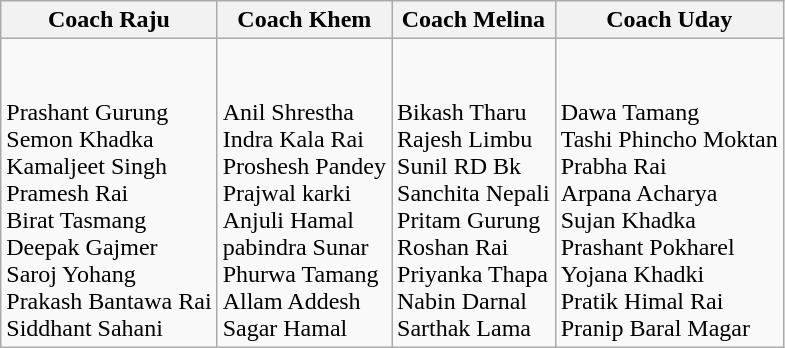<table class="wikitable">
<tr>
<th>Coach Raju</th>
<th>Coach Khem</th>
<th>Coach Melina</th>
<th>Coach Uday</th>
</tr>
<tr>
<td><br><br>Prashant Gurung
<br>Semon Khadka
<br>Kamaljeet Singh
<br>Pramesh Rai
<br>Birat Tasmang
<br>Deepak Gajmer
<br>Saroj Yohang
<br>Prakash Bantawa Rai
<br><span>Siddhant Sahani</span></td>
<td><br><br>Anil Shrestha
<br>Indra Kala Rai
<br>Proshesh Pandey
<br>Prajwal karki
<br>Anjuli Hamal
<br>pabindra Sunar
<br>Phurwa Tamang
<br>Allam Addesh
<br><span>Sagar Hamal</span></td>
<td><br><br>Bikash Tharu
<br>Rajesh Limbu
<br>Sunil RD Bk
<br>Sanchita Nepali
<br>Pritam Gurung
<br>Roshan Rai
<br>Priyanka Thapa
<br>Nabin Darnal
<br><span>Sarthak Lama</span></td>
<td><br><br>Dawa Tamang
<br>Tashi Phincho Moktan
<br>Prabha Rai
<br>Arpana Acharya
<br>Sujan Khadka
<br>Prashant Pokharel
<br>Yojana Khadki
<br>Pratik Himal Rai
<br><span>Pranip Baral Magar</span></td>
</tr>
</table>
